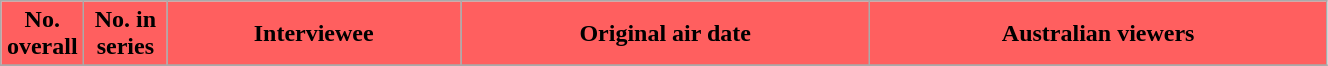<table class="wikitable plainrowheaders" style="width:70%;">
<tr>
<th scope="col" style="background:#FF5F5F; color:#000; width:3em;">No. overall</th>
<th scope="col" style="background:#FF5F5F; color:#000; width:3em;">No. in<br>series</th>
<th scope="col" style="background:#FF5F5F; color:#000;">Interviewee</th>
<th scope="col" style="background:#FF5F5F; color:#000;">Original air date</th>
<th scope="col" style="background:#FF5F5F; color:#000;">Australian viewers</th>
</tr>
<tr>
</tr>
</table>
